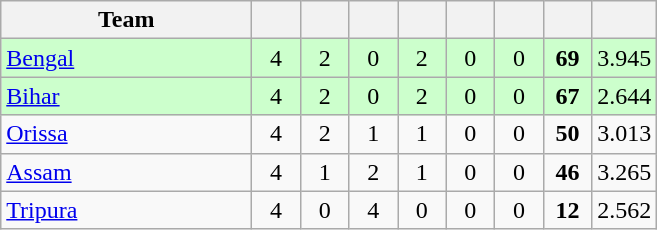<table class="wikitable" style="text-align:center">
<tr>
<th style="width:160px">Team</th>
<th style="width:25px"></th>
<th style="width:25px"></th>
<th style="width:25px"></th>
<th style="width:25px"></th>
<th style="width:25px"></th>
<th style="width:25px"></th>
<th style="width:25px"></th>
<th style="width:25px;"></th>
</tr>
<tr style="background:#cfc;">
<td style="text-align:left"><a href='#'>Bengal</a></td>
<td>4</td>
<td>2</td>
<td>0</td>
<td>2</td>
<td>0</td>
<td>0</td>
<td><strong>69</strong></td>
<td>3.945</td>
</tr>
<tr style="background:#cfc;">
<td style="text-align:left"><a href='#'>Bihar</a></td>
<td>4</td>
<td>2</td>
<td>0</td>
<td>2</td>
<td>0</td>
<td>0</td>
<td><strong>67</strong></td>
<td>2.644</td>
</tr>
<tr>
<td style="text-align:left"><a href='#'>Orissa</a></td>
<td>4</td>
<td>2</td>
<td>1</td>
<td>1</td>
<td>0</td>
<td>0</td>
<td><strong>50</strong></td>
<td>3.013</td>
</tr>
<tr>
<td style="text-align:left"><a href='#'>Assam</a></td>
<td>4</td>
<td>1</td>
<td>2</td>
<td>1</td>
<td>0</td>
<td>0</td>
<td><strong>46</strong></td>
<td>3.265</td>
</tr>
<tr>
<td style="text-align:left"><a href='#'>Tripura</a></td>
<td>4</td>
<td>0</td>
<td>4</td>
<td>0</td>
<td>0</td>
<td>0</td>
<td><strong>12</strong></td>
<td>2.562</td>
</tr>
</table>
